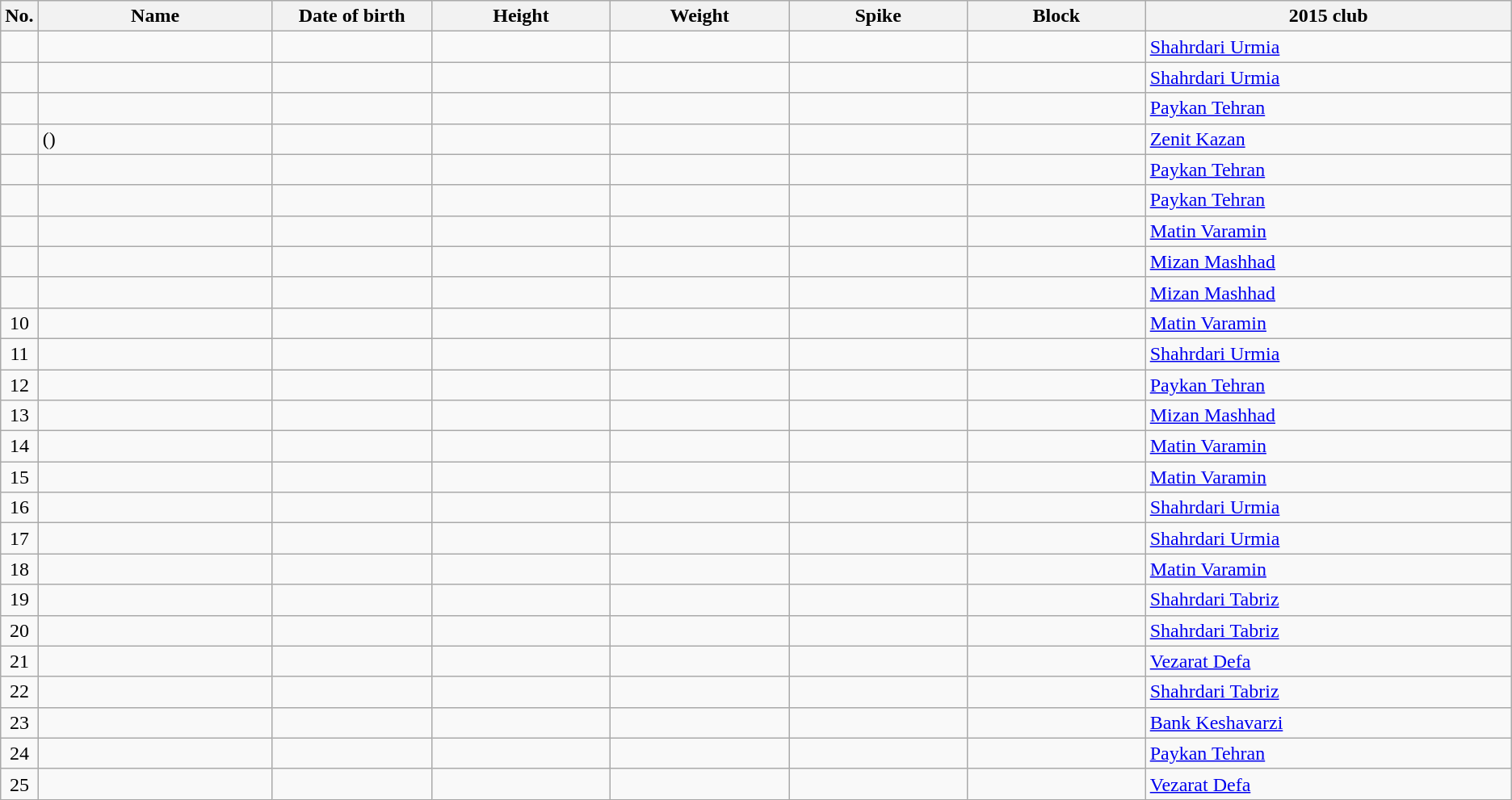<table class="wikitable sortable" style="font-size:100%; text-align:center;">
<tr>
<th>No.</th>
<th style="width:12em">Name</th>
<th style="width:8em">Date of birth</th>
<th style="width:9em">Height</th>
<th style="width:9em">Weight</th>
<th style="width:9em">Spike</th>
<th style="width:9em">Block</th>
<th style="width:19em">2015 club</th>
</tr>
<tr>
<td></td>
<td align=left></td>
<td align=right></td>
<td></td>
<td></td>
<td></td>
<td></td>
<td align=left> <a href='#'>Shahrdari Urmia</a></td>
</tr>
<tr>
<td></td>
<td align=left></td>
<td align=right></td>
<td></td>
<td></td>
<td></td>
<td></td>
<td align=left> <a href='#'>Shahrdari Urmia</a></td>
</tr>
<tr>
<td></td>
<td align=left></td>
<td align=right></td>
<td></td>
<td></td>
<td></td>
<td></td>
<td align=left> <a href='#'>Paykan Tehran</a></td>
</tr>
<tr>
<td></td>
<td align=left> ()</td>
<td align=right></td>
<td></td>
<td></td>
<td></td>
<td></td>
<td align=left> <a href='#'>Zenit Kazan</a></td>
</tr>
<tr>
<td></td>
<td align=left></td>
<td align=right></td>
<td></td>
<td></td>
<td></td>
<td></td>
<td align=left> <a href='#'>Paykan Tehran</a></td>
</tr>
<tr>
<td></td>
<td align=left></td>
<td align=right></td>
<td></td>
<td></td>
<td></td>
<td></td>
<td align=left> <a href='#'>Paykan Tehran</a></td>
</tr>
<tr>
<td></td>
<td align=left></td>
<td align=right></td>
<td></td>
<td></td>
<td></td>
<td></td>
<td align=left> <a href='#'>Matin Varamin</a></td>
</tr>
<tr>
<td></td>
<td align=left></td>
<td align=right></td>
<td></td>
<td></td>
<td></td>
<td></td>
<td align=left> <a href='#'>Mizan Mashhad</a></td>
</tr>
<tr>
<td></td>
<td align=left></td>
<td align=right></td>
<td></td>
<td></td>
<td></td>
<td></td>
<td align=left> <a href='#'>Mizan Mashhad</a></td>
</tr>
<tr>
<td>10</td>
<td align=left></td>
<td align=right></td>
<td></td>
<td></td>
<td></td>
<td></td>
<td align=left> <a href='#'>Matin Varamin</a></td>
</tr>
<tr>
<td>11</td>
<td align=left></td>
<td align=right></td>
<td></td>
<td></td>
<td></td>
<td></td>
<td align=left> <a href='#'>Shahrdari Urmia</a></td>
</tr>
<tr>
<td>12</td>
<td align=left></td>
<td align=right></td>
<td></td>
<td></td>
<td></td>
<td></td>
<td align=left> <a href='#'>Paykan Tehran</a></td>
</tr>
<tr>
<td>13</td>
<td align=left></td>
<td align=right></td>
<td></td>
<td></td>
<td></td>
<td></td>
<td align=left> <a href='#'>Mizan Mashhad</a></td>
</tr>
<tr>
<td>14</td>
<td align=left></td>
<td align=right></td>
<td></td>
<td></td>
<td></td>
<td></td>
<td align=left> <a href='#'>Matin Varamin</a></td>
</tr>
<tr>
<td>15</td>
<td align=left></td>
<td align=right></td>
<td></td>
<td></td>
<td></td>
<td></td>
<td align=left> <a href='#'>Matin Varamin</a></td>
</tr>
<tr>
<td>16</td>
<td align=left></td>
<td align=right></td>
<td></td>
<td></td>
<td></td>
<td></td>
<td align=left> <a href='#'>Shahrdari Urmia</a></td>
</tr>
<tr>
<td>17</td>
<td align=left></td>
<td align=right></td>
<td></td>
<td></td>
<td></td>
<td></td>
<td align=left> <a href='#'>Shahrdari Urmia</a></td>
</tr>
<tr>
<td>18</td>
<td align=left></td>
<td align=right></td>
<td></td>
<td></td>
<td></td>
<td></td>
<td align=left> <a href='#'>Matin Varamin</a></td>
</tr>
<tr>
<td>19</td>
<td align=left></td>
<td align=right></td>
<td></td>
<td></td>
<td></td>
<td></td>
<td align=left> <a href='#'>Shahrdari Tabriz</a></td>
</tr>
<tr>
<td>20</td>
<td align=left></td>
<td align=right></td>
<td></td>
<td></td>
<td></td>
<td></td>
<td align=left> <a href='#'>Shahrdari Tabriz</a></td>
</tr>
<tr>
<td>21</td>
<td align=left></td>
<td align=right></td>
<td></td>
<td></td>
<td></td>
<td></td>
<td align=left> <a href='#'>Vezarat Defa</a></td>
</tr>
<tr>
<td>22</td>
<td align=left></td>
<td align=right></td>
<td></td>
<td></td>
<td></td>
<td></td>
<td align=left> <a href='#'>Shahrdari Tabriz</a></td>
</tr>
<tr>
<td>23</td>
<td align=left></td>
<td align=right></td>
<td></td>
<td></td>
<td></td>
<td></td>
<td align=left> <a href='#'>Bank Keshavarzi</a></td>
</tr>
<tr>
<td>24</td>
<td align=left></td>
<td align=right></td>
<td></td>
<td></td>
<td></td>
<td></td>
<td align=left> <a href='#'>Paykan Tehran</a></td>
</tr>
<tr>
<td>25</td>
<td align=left></td>
<td align=right></td>
<td></td>
<td></td>
<td></td>
<td></td>
<td align=left> <a href='#'>Vezarat Defa</a></td>
</tr>
</table>
